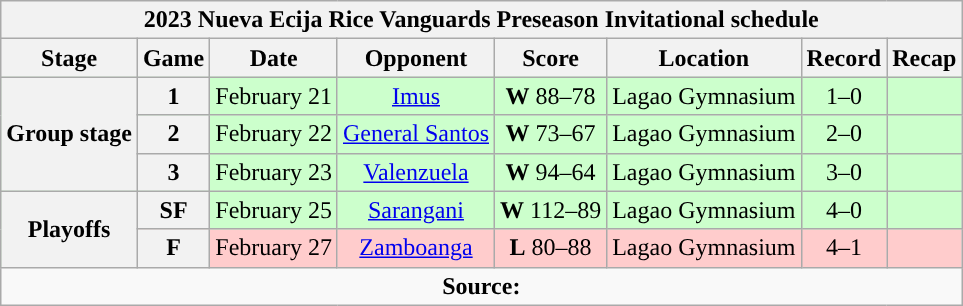<table class="wikitable" style="text-align:center">
<tr>
<th colspan=8>2023 Nueva Ecija Rice Vanguards Preseason Invitational schedule</th>
</tr>
<tr>
<th>Stage</th>
<th>Game</th>
<th>Date</th>
<th>Opponent</th>
<th>Score</th>
<th>Location</th>
<th>Record</th>
<th>Recap<br></th>
</tr>
<tr style="background:#cfc">
<th rowspan=3>Group stage</th>
<th>1</th>
<td>February 21</td>
<td><a href='#'>Imus</a></td>
<td><strong>W</strong> 88–78</td>
<td>Lagao Gymnasium</td>
<td>1–0</td>
<td></td>
</tr>
<tr style="background:#cfc">
<th>2</th>
<td>February 22</td>
<td><a href='#'>General Santos</a></td>
<td><strong>W</strong> 73–67</td>
<td>Lagao Gymnasium</td>
<td>2–0</td>
<td></td>
</tr>
<tr style="background:#cfc">
<th>3</th>
<td>February 23</td>
<td><a href='#'>Valenzuela</a></td>
<td><strong>W</strong> 94–64</td>
<td>Lagao Gymnasium</td>
<td>3–0</td>
<td><br></td>
</tr>
<tr style="background:#cfc">
<th rowspan=2>Playoffs</th>
<th>SF</th>
<td>February 25</td>
<td><a href='#'>Sarangani</a></td>
<td><strong>W</strong> 112–89</td>
<td>Lagao Gymnasium</td>
<td>4–0</td>
<td></td>
</tr>
<tr style="background:#fcc">
<th>F</th>
<td>February 27</td>
<td><a href='#'>Zamboanga</a></td>
<td><strong>L</strong> 80–88</td>
<td>Lagao Gymnasium</td>
<td>4–1</td>
<td></td>
</tr>
<tr>
<td colspan=8 align=center><strong>Source: </strong></td>
</tr>
</table>
